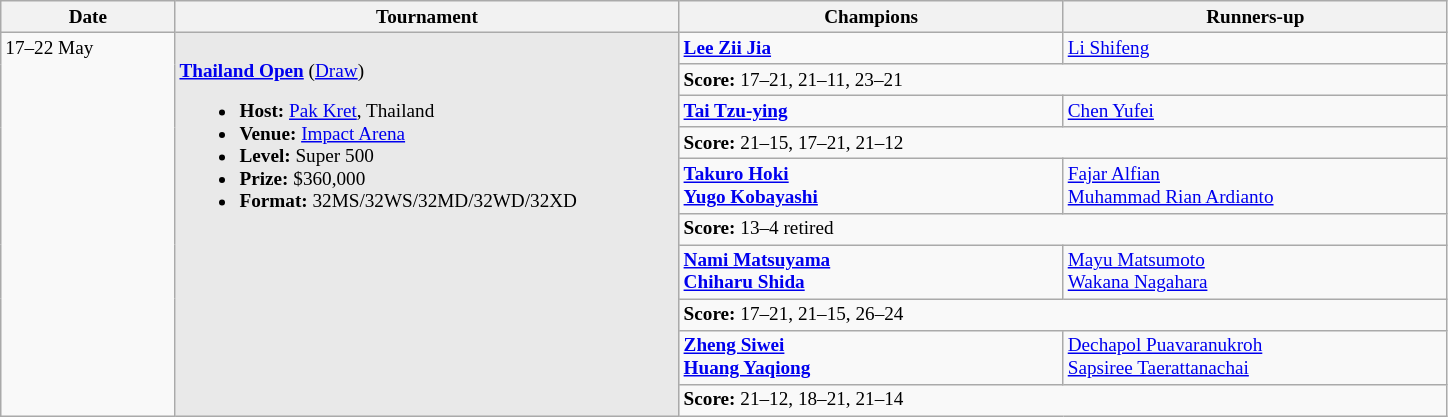<table class="wikitable" style="font-size:80%">
<tr>
<th width="110">Date</th>
<th width="330">Tournament</th>
<th width="250">Champions</th>
<th width="250">Runners-up</th>
</tr>
<tr valign="top">
<td rowspan="10">17–22 May</td>
<td bgcolor="#E9E9E9" rowspan="10"><br><strong><a href='#'>Thailand Open</a></strong> (<a href='#'>Draw</a>)<ul><li><strong>Host:</strong> <a href='#'>Pak Kret</a>, Thailand</li><li><strong>Venue:</strong> <a href='#'>Impact Arena</a></li><li><strong>Level:</strong> Super 500</li><li><strong>Prize:</strong> $360,000</li><li><strong>Format:</strong> 32MS/32WS/32MD/32WD/32XD</li></ul></td>
<td><strong> <a href='#'>Lee Zii Jia</a></strong></td>
<td> <a href='#'>Li Shifeng</a></td>
</tr>
<tr>
<td colspan="2"><strong>Score:</strong> 17–21, 21–11, 23–21</td>
</tr>
<tr valign="top">
<td><strong> <a href='#'>Tai Tzu-ying</a></strong></td>
<td> <a href='#'>Chen Yufei</a></td>
</tr>
<tr>
<td colspan="2"><strong>Score:</strong> 21–15, 17–21, 21–12</td>
</tr>
<tr valign="top">
<td><strong> <a href='#'>Takuro Hoki</a><br> <a href='#'>Yugo Kobayashi</a></strong></td>
<td> <a href='#'>Fajar Alfian</a><br> <a href='#'>Muhammad Rian Ardianto</a></td>
</tr>
<tr>
<td colspan="2"><strong>Score:</strong> 13–4 retired</td>
</tr>
<tr valign="top">
<td><strong> <a href='#'>Nami Matsuyama</a><br> <a href='#'>Chiharu Shida</a></strong></td>
<td> <a href='#'>Mayu Matsumoto</a><br> <a href='#'>Wakana Nagahara</a></td>
</tr>
<tr>
<td colspan="2"><strong>Score:</strong> 17–21, 21–15, 26–24</td>
</tr>
<tr valign="top">
<td><strong> <a href='#'>Zheng Siwei</a><br> <a href='#'>Huang Yaqiong</a></strong></td>
<td> <a href='#'>Dechapol Puavaranukroh</a><br> <a href='#'>Sapsiree Taerattanachai</a></td>
</tr>
<tr>
<td colspan="2"><strong>Score:</strong> 21–12, 18–21, 21–14</td>
</tr>
</table>
